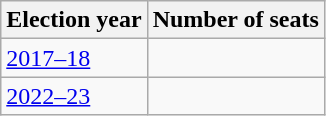<table class="wikitable">
<tr>
<th>Election year</th>
<th>Number of seats</th>
</tr>
<tr>
<td><a href='#'>2017–18</a></td>
<td></td>
</tr>
<tr>
<td><a href='#'>2022–23</a></td>
<td></td>
</tr>
</table>
